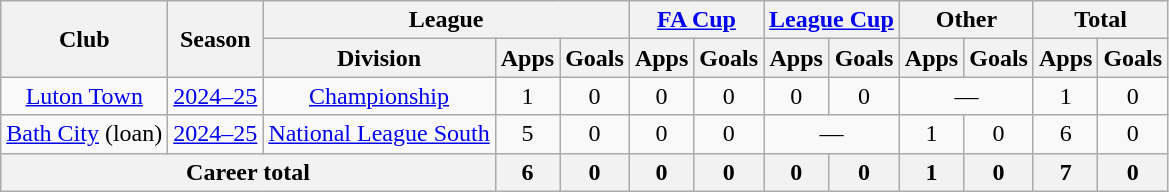<table class="wikitable" style="text-align: center">
<tr>
<th rowspan="2">Club</th>
<th rowspan="2">Season</th>
<th colspan="3">League</th>
<th colspan="2"><a href='#'>FA Cup</a></th>
<th colspan="2"><a href='#'>League Cup</a></th>
<th colspan="2">Other</th>
<th colspan="2">Total</th>
</tr>
<tr>
<th>Division</th>
<th>Apps</th>
<th>Goals</th>
<th>Apps</th>
<th>Goals</th>
<th>Apps</th>
<th>Goals</th>
<th>Apps</th>
<th>Goals</th>
<th>Apps</th>
<th>Goals</th>
</tr>
<tr>
<td><a href='#'>Luton Town</a></td>
<td><a href='#'>2024–25</a></td>
<td><a href='#'>Championship</a></td>
<td>1</td>
<td>0</td>
<td>0</td>
<td>0</td>
<td>0</td>
<td>0</td>
<td colspan="2">—</td>
<td>1</td>
<td>0</td>
</tr>
<tr>
<td><a href='#'>Bath City</a> (loan)</td>
<td><a href='#'>2024–25</a></td>
<td><a href='#'>National League South</a></td>
<td>5</td>
<td>0</td>
<td>0</td>
<td>0</td>
<td colspan="2">—</td>
<td>1</td>
<td>0</td>
<td>6</td>
<td>0</td>
</tr>
<tr>
<th colspan="3">Career total</th>
<th>6</th>
<th>0</th>
<th>0</th>
<th>0</th>
<th>0</th>
<th>0</th>
<th>1</th>
<th>0</th>
<th>7</th>
<th>0</th>
</tr>
</table>
